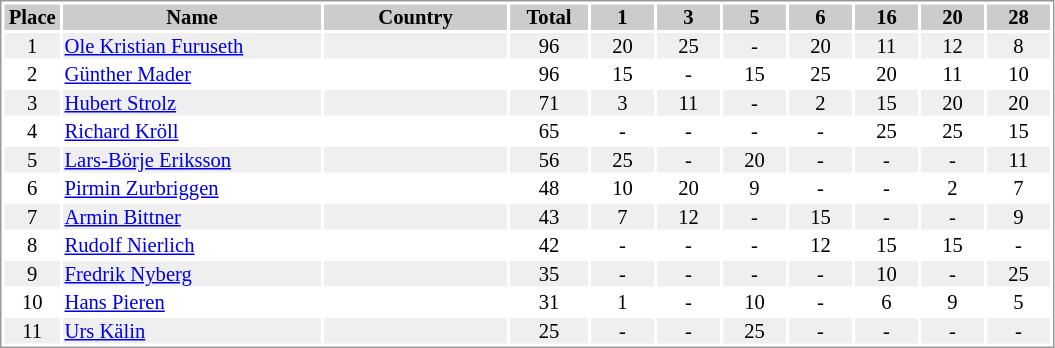<table border="0" style="border: 1px solid #999; background-color:#FFFFFF; text-align:center; font-size:86%; line-height:15px;">
<tr align="center" bgcolor="#CCCCCC">
<th width=35>Place</th>
<th width=170>Name</th>
<th width=120>Country</th>
<th width=50>Total</th>
<th width=40>1</th>
<th width=40>3</th>
<th width=40>5</th>
<th width=40>6</th>
<th width=40>16</th>
<th width=40>20</th>
<th width=40>28</th>
</tr>
<tr bgcolor="#EFEFEF">
<td>1</td>
<td align="left"><a href='#'>Ole Kristian Furuseth</a></td>
<td align="left"></td>
<td>96</td>
<td>20</td>
<td>25</td>
<td>-</td>
<td>20</td>
<td>11</td>
<td>12</td>
<td>8</td>
</tr>
<tr>
<td>2</td>
<td align="left"><a href='#'>Günther Mader</a></td>
<td align="left"></td>
<td>96</td>
<td>15</td>
<td>-</td>
<td>15</td>
<td>25</td>
<td>20</td>
<td>11</td>
<td>10</td>
</tr>
<tr bgcolor="#EFEFEF">
<td>3</td>
<td align="left"><a href='#'>Hubert Strolz</a></td>
<td align="left"></td>
<td>71</td>
<td>3</td>
<td>11</td>
<td>-</td>
<td>2</td>
<td>15</td>
<td>20</td>
<td>20</td>
</tr>
<tr>
<td>4</td>
<td align="left"><a href='#'>Richard Kröll</a></td>
<td align="left"></td>
<td>65</td>
<td>-</td>
<td>-</td>
<td>-</td>
<td>-</td>
<td>25</td>
<td>25</td>
<td>15</td>
</tr>
<tr bgcolor="#EFEFEF">
<td>5</td>
<td align="left"><a href='#'>Lars-Börje Eriksson</a></td>
<td align="left"></td>
<td>56</td>
<td>25</td>
<td>-</td>
<td>20</td>
<td>-</td>
<td>-</td>
<td>-</td>
<td>11</td>
</tr>
<tr>
<td>6</td>
<td align="left"><a href='#'>Pirmin Zurbriggen</a></td>
<td align="left"></td>
<td>48</td>
<td>10</td>
<td>20</td>
<td>9</td>
<td>-</td>
<td>-</td>
<td>2</td>
<td>7</td>
</tr>
<tr bgcolor="#EFEFEF">
<td>7</td>
<td align="left"><a href='#'>Armin Bittner</a></td>
<td align="left"></td>
<td>43</td>
<td>7</td>
<td>12</td>
<td>-</td>
<td>15</td>
<td>-</td>
<td>-</td>
<td>9</td>
</tr>
<tr>
<td>8</td>
<td align="left"><a href='#'>Rudolf Nierlich</a></td>
<td align="left"></td>
<td>42</td>
<td>-</td>
<td>-</td>
<td>-</td>
<td>12</td>
<td>15</td>
<td>15</td>
<td>-</td>
</tr>
<tr bgcolor="#EFEFEF">
<td>9</td>
<td align="left"><a href='#'>Fredrik Nyberg</a></td>
<td align="left"></td>
<td>35</td>
<td>-</td>
<td>-</td>
<td>-</td>
<td>-</td>
<td>10</td>
<td>-</td>
<td>25</td>
</tr>
<tr>
<td>10</td>
<td align="left"><a href='#'>Hans Pieren</a></td>
<td align="left"></td>
<td>31</td>
<td>1</td>
<td>-</td>
<td>10</td>
<td>-</td>
<td>6</td>
<td>9</td>
<td>5</td>
</tr>
<tr bgcolor="#EFEFEF">
<td>11</td>
<td align="left"><a href='#'>Urs Kälin</a></td>
<td align="left"></td>
<td>25</td>
<td>-</td>
<td>-</td>
<td>25</td>
<td>-</td>
<td>-</td>
<td>-</td>
<td>-</td>
</tr>
</table>
